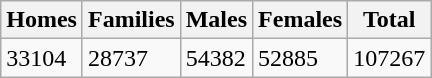<table class="wikitable">
<tr>
<th>Homes</th>
<th>Families</th>
<th>Males</th>
<th>Females</th>
<th>Total</th>
</tr>
<tr>
<td>33104</td>
<td>28737</td>
<td>54382</td>
<td>52885</td>
<td>107267</td>
</tr>
</table>
